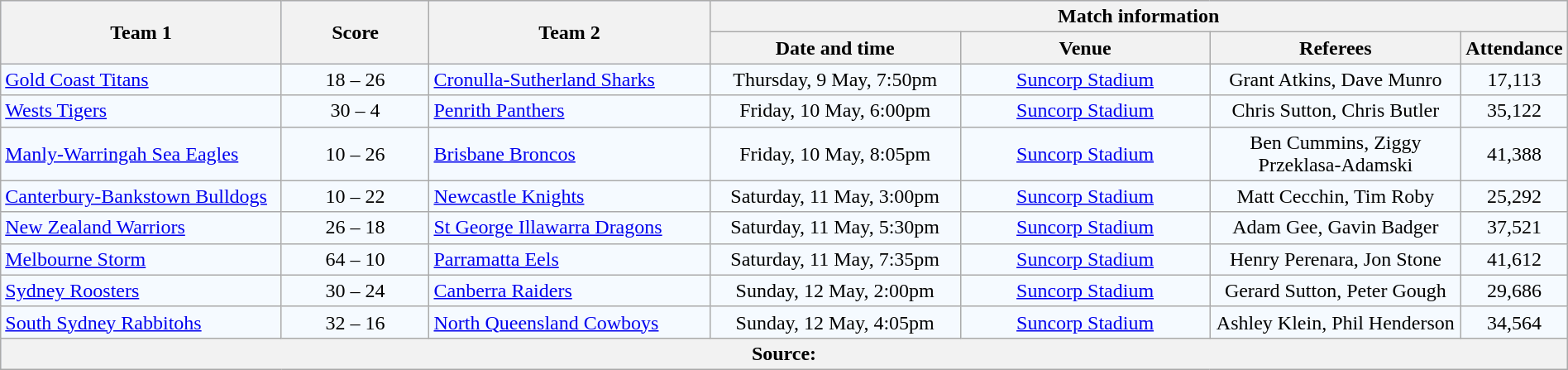<table class="wikitable" style="border-collapse:collapse; text-align:center; width:100%;">
<tr style="background:#c1d8ff;">
<th rowspan="2" style="width:19%;">Team 1</th>
<th rowspan="2" style="width:10%;">Score</th>
<th rowspan="2" style="width:19%;">Team 2</th>
<th colspan="6">Match information</th>
</tr>
<tr style="background:#efefef;">
<th width="17%">Date and time</th>
<th width="17%">Venue</th>
<th width="17%">Referees</th>
<th width="5%">Attendance</th>
</tr>
<tr style="text-align:center; background:#f5faff;">
<td align="left"> <a href='#'>Gold Coast Titans</a></td>
<td>18 – 26</td>
<td align="left"> <a href='#'>Cronulla-Sutherland Sharks</a></td>
<td>Thursday, 9 May, 7:50pm</td>
<td><a href='#'>Suncorp Stadium</a></td>
<td>Grant Atkins, Dave Munro</td>
<td>17,113</td>
</tr>
<tr style="text-align:center; background:#f5faff;">
<td align="left"> <a href='#'>Wests Tigers</a></td>
<td>30 – 4</td>
<td align="left"> <a href='#'>Penrith Panthers</a></td>
<td>Friday, 10 May, 6:00pm</td>
<td><a href='#'>Suncorp Stadium</a></td>
<td>Chris Sutton, Chris Butler</td>
<td>35,122</td>
</tr>
<tr style="text-align:center; background:#f5faff;">
<td align="left"> <a href='#'>Manly-Warringah Sea Eagles</a></td>
<td>10 – 26</td>
<td align="left"> <a href='#'>Brisbane Broncos</a></td>
<td>Friday, 10 May, 8:05pm</td>
<td><a href='#'>Suncorp Stadium</a></td>
<td>Ben Cummins, Ziggy Przeklasa-Adamski</td>
<td>41,388</td>
</tr>
<tr style="text-align:center; background:#f5faff;">
<td align="left"> <a href='#'>Canterbury-Bankstown Bulldogs</a></td>
<td>10 – 22</td>
<td align="left"> <a href='#'>Newcastle Knights</a></td>
<td>Saturday, 11 May, 3:00pm</td>
<td><a href='#'>Suncorp Stadium</a></td>
<td>Matt Cecchin, Tim Roby</td>
<td>25,292</td>
</tr>
<tr style="text-align:center; background:#f5faff;">
<td align="left"> <a href='#'>New Zealand Warriors</a></td>
<td>26 – 18</td>
<td align="left"> <a href='#'>St George Illawarra Dragons</a></td>
<td>Saturday, 11 May, 5:30pm</td>
<td><a href='#'>Suncorp Stadium</a></td>
<td>Adam Gee, Gavin Badger</td>
<td>37,521</td>
</tr>
<tr style="text-align:center; background:#f5faff;">
<td align="left"> <a href='#'>Melbourne Storm</a></td>
<td>64 – 10</td>
<td align="left"> <a href='#'>Parramatta Eels</a></td>
<td>Saturday, 11 May, 7:35pm</td>
<td><a href='#'>Suncorp Stadium</a></td>
<td>Henry Perenara, Jon Stone</td>
<td>41,612</td>
</tr>
<tr style="text-align:center; background:#f5faff;">
<td align="left"> <a href='#'>Sydney Roosters</a></td>
<td>30 – 24</td>
<td align="left"> <a href='#'>Canberra Raiders</a></td>
<td>Sunday, 12 May, 2:00pm</td>
<td><a href='#'>Suncorp Stadium</a></td>
<td>Gerard Sutton, Peter Gough</td>
<td>29,686</td>
</tr>
<tr style="text-align:center; background:#f5faff;">
<td align="left"> <a href='#'>South Sydney Rabbitohs</a></td>
<td>32 – 16</td>
<td align="left"> <a href='#'>North Queensland Cowboys</a></td>
<td>Sunday, 12 May, 4:05pm</td>
<td><a href='#'>Suncorp Stadium</a></td>
<td>Ashley Klein, Phil Henderson</td>
<td>34,564</td>
</tr>
<tr style="background:#c1d8ff;">
<th colspan="7">Source:</th>
</tr>
</table>
